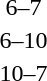<table style="text-align:center">
<tr>
<th width=200></th>
<th width=100></th>
<th width=200></th>
</tr>
<tr>
<td align=right></td>
<td>6–7</td>
<td align=left><strong></strong></td>
</tr>
<tr>
<td align=right></td>
<td>6–10</td>
<td align=left><strong></strong></td>
</tr>
<tr>
<td align=right><strong></strong></td>
<td>10–7</td>
<td align=left></td>
</tr>
</table>
